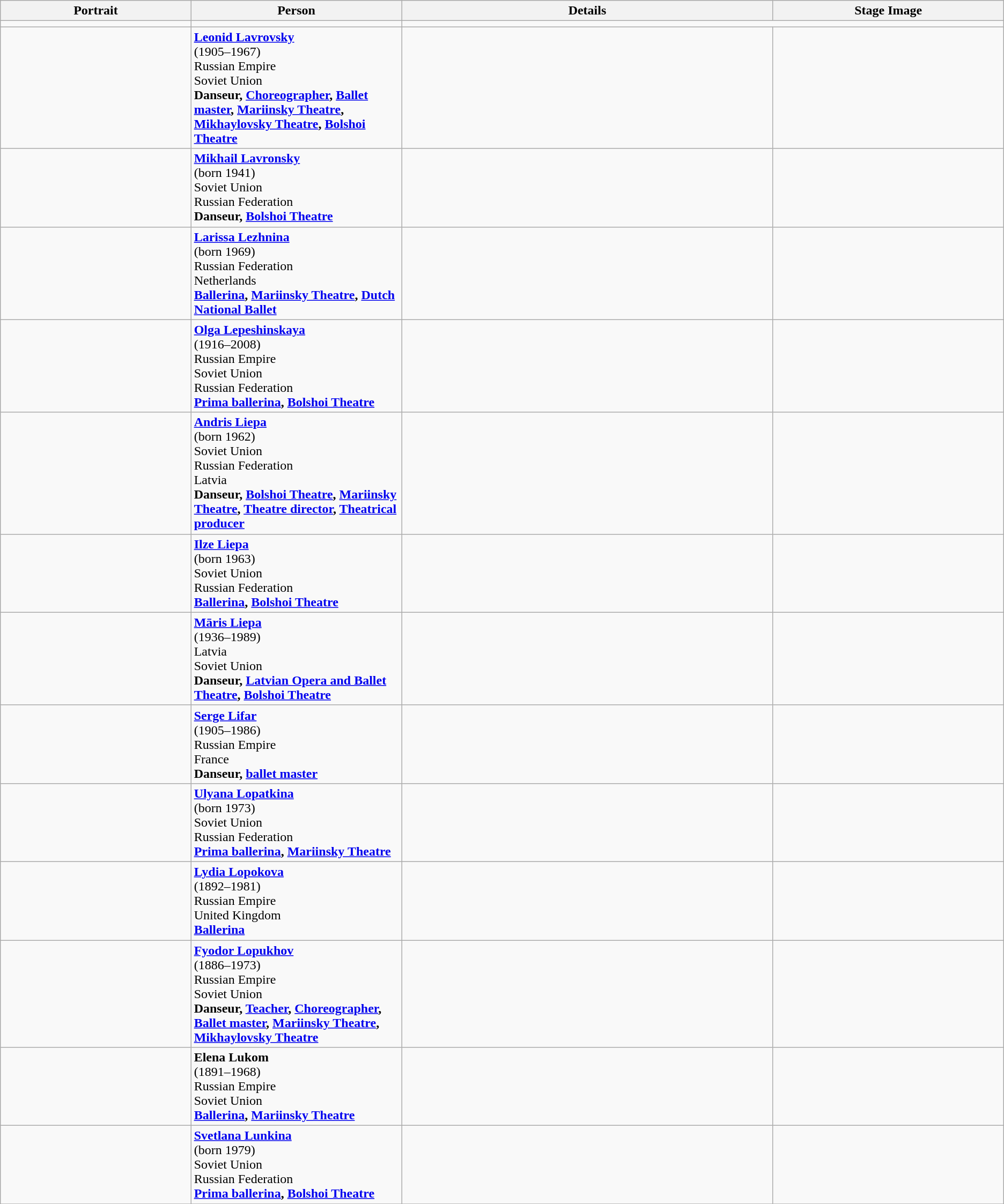<table class="wikitable">
<tr>
<th width=19%>Portrait</th>
<th width=21%>Person</th>
<th width=37%>Details</th>
<th width=23%>Stage Image</th>
</tr>
<tr>
<td></td>
<td></td>
</tr>
<tr>
<td></td>
<td><strong><a href='#'>Leonid Lavrovsky</a></strong><br>(1905–1967)<br>Russian Empire<br>Soviet Union<br><strong>Danseur, <a href='#'>Choreographer</a>, <a href='#'>Ballet master</a>, <a href='#'>Mariinsky Theatre</a>, <a href='#'>Mikhaylovsky Theatre</a>, <a href='#'>Bolshoi Theatre</a> </strong></td>
<td></td>
<td></td>
</tr>
<tr>
<td></td>
<td><strong><a href='#'>Mikhail Lavronsky</a></strong><br>(born 1941)<br>Soviet Union<br> Russian Federation<br><strong>Danseur, <a href='#'>Bolshoi Theatre</a></strong></td>
<td></td>
<td></td>
</tr>
<tr>
<td></td>
<td><strong><a href='#'>Larissa Lezhnina</a></strong><br>(born 1969)<br>Russian Federation<br>Netherlands<br><strong><a href='#'>Ballerina</a>, <a href='#'>Mariinsky Theatre</a>, <a href='#'>Dutch National Ballet</a></strong></td>
<td></td>
<td></td>
</tr>
<tr>
<td></td>
<td><strong><a href='#'>Olga Lepeshinskaya</a></strong><br> (1916–2008)<br>Russian Empire<br>Soviet Union<br>Russian Federation<br><strong><a href='#'>Prima ballerina</a>, <a href='#'>Bolshoi Theatre</a></strong></td>
<td></td>
<td></td>
</tr>
<tr>
<td></td>
<td><strong><a href='#'>Andris Liepa</a></strong><br>(born 1962)<br>Soviet Union<br>Russian Federation<br>Latvia<br><strong>Danseur, <a href='#'>Bolshoi Theatre</a>, <a href='#'>Mariinsky Theatre</a>, <a href='#'>Theatre director</a>, <a href='#'>Theatrical producer</a></strong></td>
<td></td>
<td></td>
</tr>
<tr>
<td></td>
<td><strong><a href='#'>Ilze Liepa</a></strong><br>(born 1963)<br>Soviet Union<br>Russian Federation<br><strong><a href='#'>Ballerina</a>, <a href='#'>Bolshoi Theatre</a></strong></td>
<td></td>
<td></td>
</tr>
<tr>
<td></td>
<td><strong><a href='#'>Māris Liepa</a></strong><br> (1936–1989)<br>Latvia<br>Soviet Union<br><strong>Danseur, <a href='#'>Latvian Opera and Ballet Theatre</a>, <a href='#'>Bolshoi Theatre</a></strong></td>
<td></td>
<td></td>
</tr>
<tr>
<td></td>
<td><strong><a href='#'>Serge Lifar</a></strong><br> (1905–1986)<br>Russian Empire<br>France<br><strong>Danseur, <a href='#'>ballet master</a></strong></td>
<td></td>
<td></td>
</tr>
<tr>
<td></td>
<td><strong><a href='#'>Ulyana Lopatkina</a></strong><br>(born 1973)<br>Soviet Union<br>Russian Federation<br><strong><a href='#'>Prima ballerina</a>, <a href='#'>Mariinsky Theatre</a></strong></td>
<td></td>
<td></td>
</tr>
<tr>
<td></td>
<td><strong><a href='#'>Lydia Lopokova</a></strong><br> (1892–1981)<br>Russian Empire<br>United Kingdom<br><strong><a href='#'>Ballerina</a></strong></td>
<td></td>
<td></td>
</tr>
<tr>
<td></td>
<td><strong><a href='#'>Fyodor Lopukhov</a></strong><br>(1886–1973)<br>Russian Empire<br>Soviet Union<br><strong>Danseur, <a href='#'>Teacher</a>, <a href='#'>Choreographer</a>, <a href='#'>Ballet master</a>, <a href='#'>Mariinsky Theatre</a>, <a href='#'>Mikhaylovsky Theatre</a></strong></td>
<td></td>
<td></td>
</tr>
<tr>
<td></td>
<td><strong>Elena Lukom</strong><br>(1891–1968)<br>Russian Empire<br>Soviet Union<br><strong><a href='#'>Ballerina</a>, <a href='#'>Mariinsky Theatre</a></strong></td>
<td></td>
<td></td>
</tr>
<tr>
<td></td>
<td><strong><a href='#'>Svetlana Lunkina</a></strong><br>(born 1979)<br>Soviet Union<br>Russian Federation<br><strong><a href='#'>Prima ballerina</a>, <a href='#'>Bolshoi Theatre</a></strong></td>
<td></td>
<td></td>
</tr>
<tr>
</tr>
</table>
